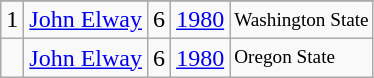<table class="wikitable">
<tr>
</tr>
<tr>
<td>1</td>
<td><a href='#'>John Elway</a></td>
<td><abbr>6</abbr></td>
<td><a href='#'>1980</a></td>
<td style="font-size:80%;">Washington State</td>
</tr>
<tr>
<td></td>
<td><a href='#'>John Elway</a></td>
<td><abbr>6</abbr></td>
<td><a href='#'>1980</a></td>
<td style="font-size:80%;">Oregon State</td>
</tr>
</table>
